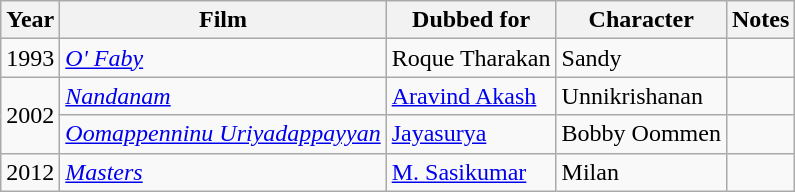<table class="wikitable">
<tr>
<th>Year</th>
<th>Film</th>
<th>Dubbed for</th>
<th>Character</th>
<th>Notes</th>
</tr>
<tr>
<td>1993</td>
<td><em><a href='#'>O' Faby</a></em></td>
<td>Roque Tharakan</td>
<td>Sandy</td>
<td></td>
</tr>
<tr>
<td rowspan=2>2002</td>
<td><em><a href='#'>Nandanam</a></em></td>
<td><a href='#'>Aravind Akash</a></td>
<td>Unnikrishanan</td>
<td></td>
</tr>
<tr>
<td><em><a href='#'>Oomappenninu Uriyadappayyan</a></em></td>
<td><a href='#'>Jayasurya</a></td>
<td>Bobby Oommen</td>
<td></td>
</tr>
<tr>
<td>2012</td>
<td><em><a href='#'>Masters</a></em></td>
<td><a href='#'>M. Sasikumar</a></td>
<td>Milan</td>
<td></td>
</tr>
</table>
